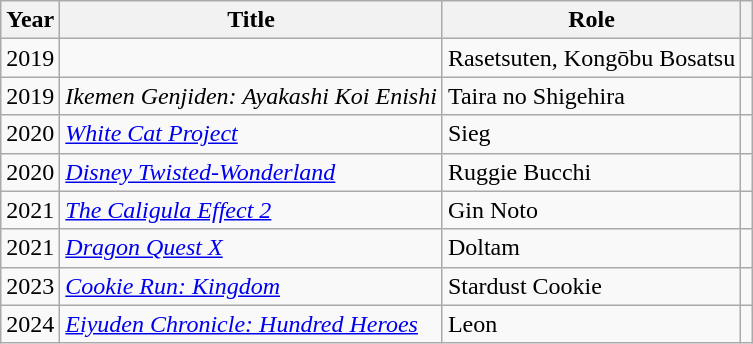<table class="wikitable sortable">
<tr>
<th>Year</th>
<th>Title</th>
<th>Role</th>
<th class="unsortable"></th>
</tr>
<tr>
<td>2019</td>
<td><em></em></td>
<td>Rasetsuten, Kongōbu Bosatsu</td>
<td></td>
</tr>
<tr>
<td>2019</td>
<td><em>Ikemen Genjiden: Ayakashi Koi Enishi</em></td>
<td>Taira no Shigehira</td>
<td></td>
</tr>
<tr>
<td>2020</td>
<td><em><a href='#'>White Cat Project</a></em></td>
<td>Sieg</td>
<td></td>
</tr>
<tr>
<td>2020</td>
<td><em><a href='#'>Disney Twisted-Wonderland</a></em></td>
<td>Ruggie Bucchi</td>
<td></td>
</tr>
<tr>
<td>2021</td>
<td><em><a href='#'>The Caligula Effect 2</a></em></td>
<td>Gin Noto</td>
<td></td>
</tr>
<tr>
<td>2021</td>
<td><em><a href='#'>Dragon Quest X</a></em></td>
<td>Doltam</td>
<td></td>
</tr>
<tr>
<td>2023</td>
<td><em><a href='#'>Cookie Run: Kingdom</a></em></td>
<td>Stardust Cookie</td>
<td></td>
</tr>
<tr>
<td>2024</td>
<td><em><a href='#'>Eiyuden Chronicle: Hundred Heroes</a></em></td>
<td>Leon</td>
<td></td>
</tr>
</table>
